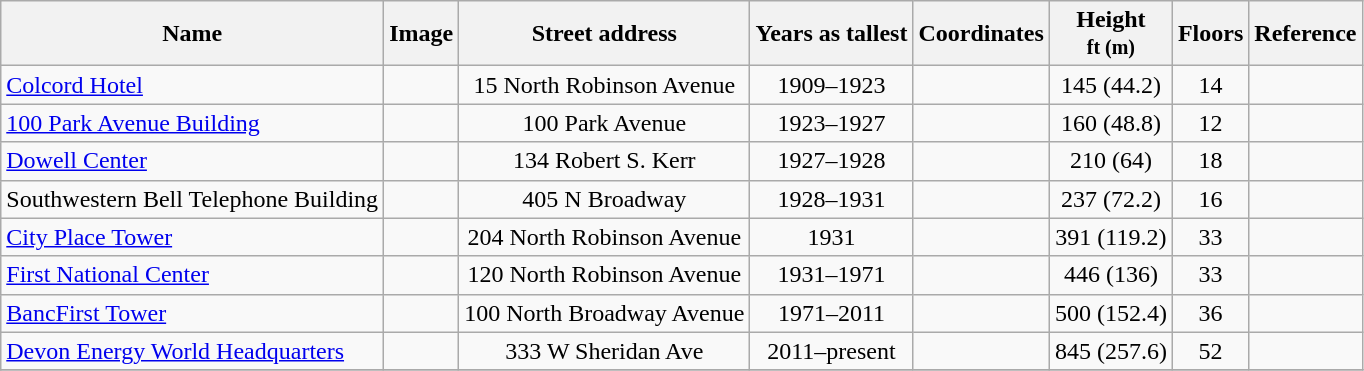<table class="wikitable sortable" style="text-align:center">
<tr>
<th>Name</th>
<th class="unsortable">Image</th>
<th>Street address</th>
<th>Years as tallest</th>
<th>Coordinates</th>
<th>Height<br><small>ft (m)</small></th>
<th>Floors</th>
<th class="unsortable">Reference</th>
</tr>
<tr>
<td align=left><a href='#'>Colcord Hotel</a></td>
<td></td>
<td>15 North Robinson Avenue</td>
<td>1909–1923</td>
<td></td>
<td>145 (44.2)</td>
<td>14</td>
<td></td>
</tr>
<tr>
<td align=left><a href='#'>100 Park Avenue Building</a></td>
<td></td>
<td>100 Park Avenue</td>
<td>1923–1927</td>
<td></td>
<td>160 (48.8)</td>
<td>12</td>
<td></td>
</tr>
<tr>
<td align=left><a href='#'>Dowell Center</a></td>
<td></td>
<td>134 Robert S. Kerr</td>
<td>1927–1928</td>
<td></td>
<td>210 (64)</td>
<td>18</td>
<td></td>
</tr>
<tr>
<td align=left>Southwestern Bell Telephone Building</td>
<td></td>
<td>405 N Broadway</td>
<td>1928–1931</td>
<td></td>
<td>237 (72.2)</td>
<td>16</td>
<td></td>
</tr>
<tr>
<td align=left><a href='#'>City Place Tower</a></td>
<td></td>
<td>204 North Robinson Avenue</td>
<td>1931</td>
<td></td>
<td>391 (119.2)</td>
<td>33</td>
<td></td>
</tr>
<tr>
<td align=left><a href='#'>First National Center</a></td>
<td></td>
<td>120 North Robinson Avenue</td>
<td>1931–1971</td>
<td></td>
<td>446 (136)</td>
<td>33</td>
<td></td>
</tr>
<tr>
<td align=left><a href='#'>BancFirst Tower</a></td>
<td></td>
<td>100 North Broadway Avenue</td>
<td>1971–2011</td>
<td></td>
<td>500 (152.4)</td>
<td>36</td>
<td></td>
</tr>
<tr>
<td align=left><a href='#'>Devon Energy World Headquarters</a></td>
<td></td>
<td>333 W Sheridan Ave</td>
<td>2011–present</td>
<td></td>
<td>845 (257.6)</td>
<td>52</td>
<td></td>
</tr>
<tr>
</tr>
</table>
